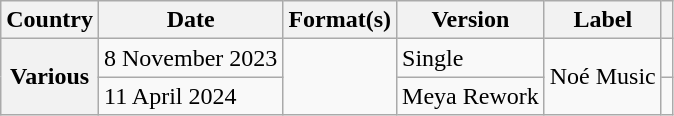<table class="wikitable plainrowheaders">
<tr>
<th scope="col">Country</th>
<th scope="col">Date</th>
<th scope="col">Format(s)</th>
<th scope="col">Version</th>
<th scope="col">Label</th>
<th scope="col"></th>
</tr>
<tr>
<th scope="row" rowspan="2">Various</th>
<td>8 November 2023</td>
<td rowspan="2"></td>
<td>Single</td>
<td rowspan="2">Noé Music</td>
<td></td>
</tr>
<tr>
<td>11 April 2024</td>
<td>Meya Rework</td>
<td></td>
</tr>
</table>
